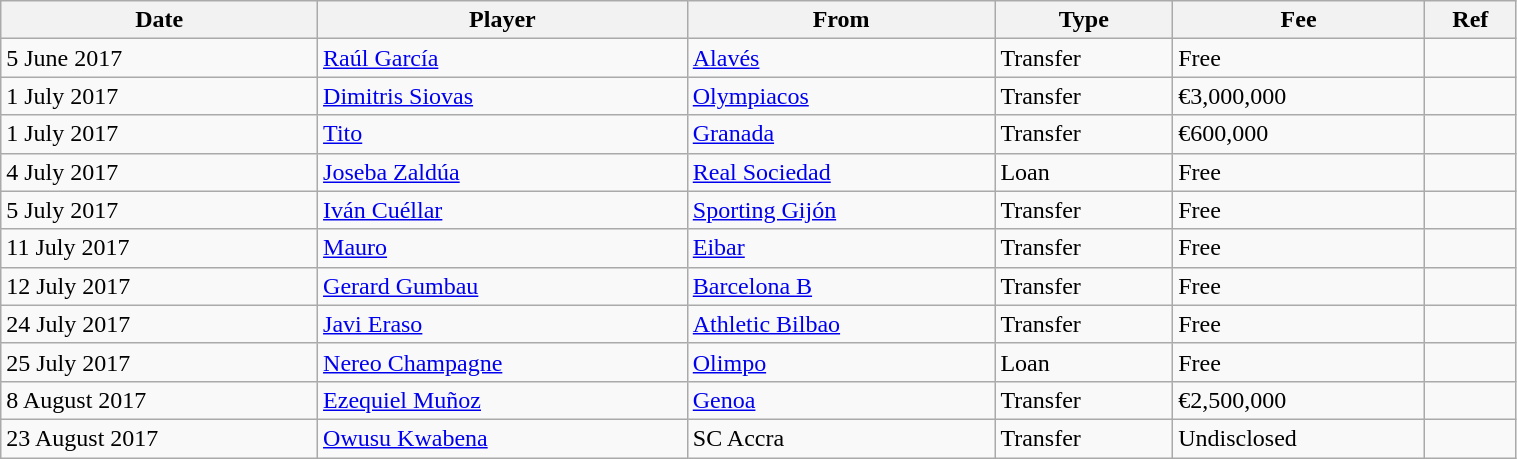<table class="wikitable" style="width:80%;">
<tr>
<th>Date</th>
<th>Player</th>
<th>From</th>
<th>Type</th>
<th>Fee</th>
<th>Ref</th>
</tr>
<tr>
<td>5 June 2017</td>
<td> <a href='#'>Raúl García</a></td>
<td> <a href='#'>Alavés</a></td>
<td>Transfer</td>
<td>Free</td>
<td></td>
</tr>
<tr>
<td>1 July 2017</td>
<td> <a href='#'>Dimitris Siovas</a></td>
<td> <a href='#'>Olympiacos</a></td>
<td>Transfer</td>
<td>€3,000,000</td>
<td></td>
</tr>
<tr>
<td>1 July 2017</td>
<td> <a href='#'>Tito</a></td>
<td> <a href='#'>Granada</a></td>
<td>Transfer</td>
<td>€600,000</td>
<td></td>
</tr>
<tr>
<td>4 July 2017</td>
<td> <a href='#'>Joseba Zaldúa</a></td>
<td> <a href='#'>Real Sociedad</a></td>
<td>Loan</td>
<td>Free</td>
<td></td>
</tr>
<tr>
<td>5 July 2017</td>
<td> <a href='#'>Iván Cuéllar</a></td>
<td> <a href='#'>Sporting Gijón</a></td>
<td>Transfer</td>
<td>Free</td>
<td></td>
</tr>
<tr>
<td>11 July 2017</td>
<td> <a href='#'>Mauro</a></td>
<td> <a href='#'>Eibar</a></td>
<td>Transfer</td>
<td>Free</td>
<td></td>
</tr>
<tr>
<td>12 July 2017</td>
<td> <a href='#'>Gerard Gumbau</a></td>
<td> <a href='#'>Barcelona B</a></td>
<td>Transfer</td>
<td>Free</td>
<td></td>
</tr>
<tr>
<td>24 July 2017</td>
<td> <a href='#'>Javi Eraso</a></td>
<td> <a href='#'>Athletic Bilbao</a></td>
<td>Transfer</td>
<td>Free</td>
<td></td>
</tr>
<tr>
<td>25 July 2017</td>
<td> <a href='#'>Nereo Champagne</a></td>
<td> <a href='#'>Olimpo</a></td>
<td>Loan</td>
<td>Free</td>
<td></td>
</tr>
<tr>
<td>8 August 2017</td>
<td> <a href='#'>Ezequiel Muñoz</a></td>
<td> <a href='#'>Genoa</a></td>
<td>Transfer</td>
<td>€2,500,000</td>
<td></td>
</tr>
<tr>
<td>23 August 2017</td>
<td> <a href='#'>Owusu Kwabena</a></td>
<td> SC Accra</td>
<td>Transfer</td>
<td>Undisclosed</td>
<td></td>
</tr>
</table>
